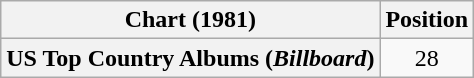<table class="wikitable plainrowheaders" style="text-align:center">
<tr>
<th scope="col">Chart (1981)</th>
<th scope="col">Position</th>
</tr>
<tr>
<th scope="row">US Top Country Albums (<em>Billboard</em>)</th>
<td>28</td>
</tr>
</table>
